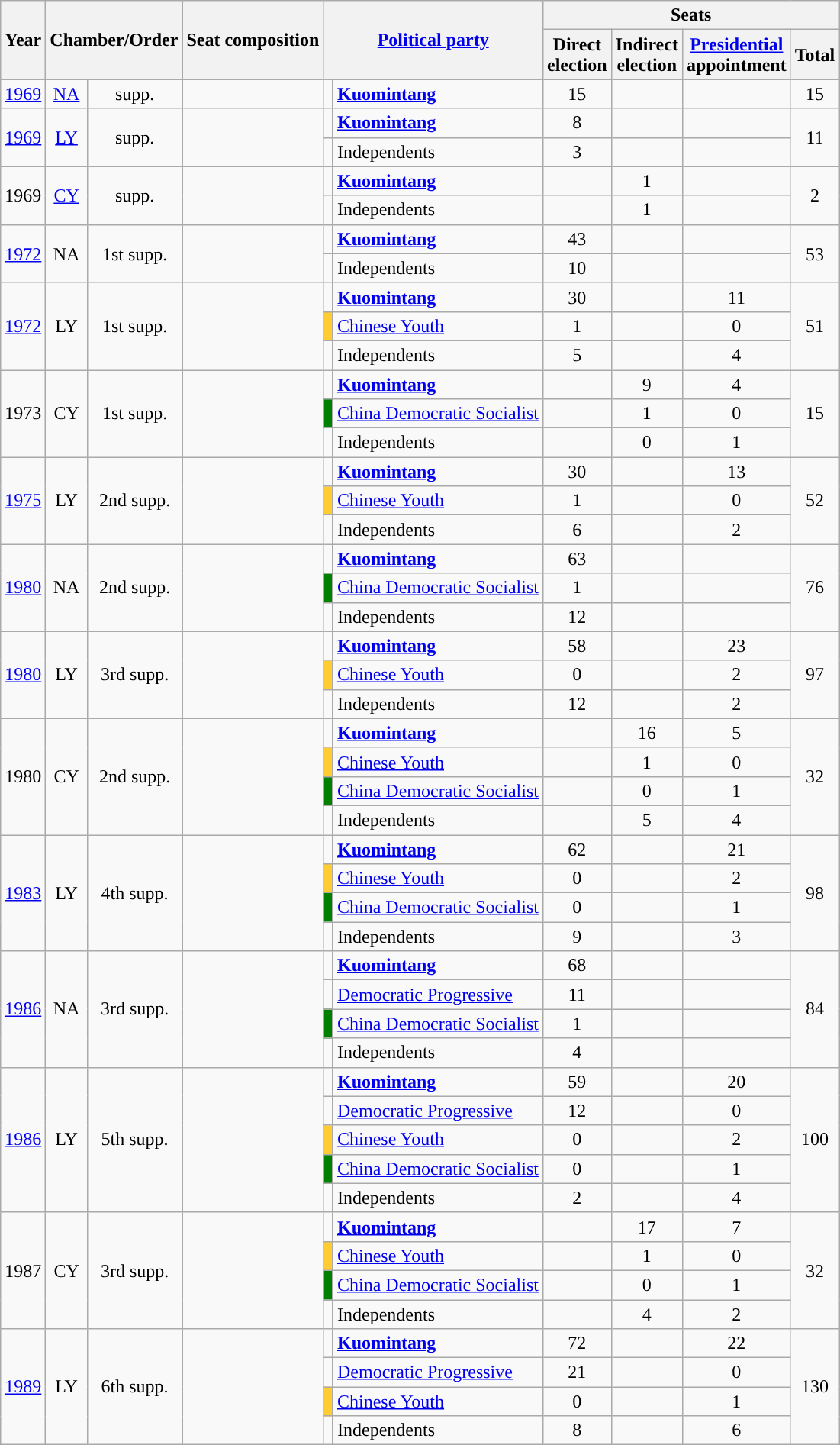<table class=wikitable>
<tr>
<th rowspan=2>Year</th>
<th rowspan=2 colspan=2>Chamber/Order</th>
<th rowspan=2>Seat composition</th>
<th rowspan=2 colspan=2><a href='#'>Political party</a></th>
<th colspan=4>Seats</th>
</tr>
<tr>
<th>Direct<br>election</th>
<th>Indirect<br>election</th>
<th><a href='#'>Presidential</a><br>appointment</th>
<th>Total</th>
</tr>
<tr>
<td><a href='#'>1969</a></td>
<td align=center><a href='#'>NA</a></td>
<td align=center>supp.</td>
<td></td>
<td style="background-color:"></td>
<td><strong><a href='#'>Kuomintang</a></strong></td>
<td align=center>15</td>
<td></td>
<td></td>
<td align=center>15</td>
</tr>
<tr>
<td rowspan=2><a href='#'>1969</a></td>
<td rowspan=2 align=center><a href='#'>LY</a></td>
<td rowspan=2 align=center>supp.</td>
<td rowspan=2></td>
<td style="background-color:"></td>
<td><strong><a href='#'>Kuomintang</a></strong></td>
<td align=center>8</td>
<td></td>
<td></td>
<td rowspan=2 align=center>11</td>
</tr>
<tr>
<td style="background-color:"></td>
<td>Independents</td>
<td align=center>3</td>
<td></td>
<td></td>
</tr>
<tr>
<td rowspan=2>1969</td>
<td rowspan=2 align=center><a href='#'>CY</a></td>
<td rowspan=2 align=center>supp.</td>
<td rowspan=2></td>
<td style="background-color:"></td>
<td><strong><a href='#'>Kuomintang</a></strong></td>
<td></td>
<td align=center>1</td>
<td></td>
<td rowspan=2 align=center>2</td>
</tr>
<tr>
<td style="background-color:"></td>
<td>Independents</td>
<td></td>
<td align=center>1</td>
<td></td>
</tr>
<tr>
<td rowspan=2><a href='#'>1972</a></td>
<td rowspan=2 align=center>NA</td>
<td rowspan=2 align=center>1st supp.</td>
<td rowspan=2></td>
<td style="background-color:"></td>
<td><strong><a href='#'>Kuomintang</a></strong></td>
<td align=center>43</td>
<td></td>
<td></td>
<td rowspan=2 align=center>53</td>
</tr>
<tr>
<td style="background-color:"></td>
<td>Independents</td>
<td align=center>10</td>
<td></td>
<td></td>
</tr>
<tr>
<td rowspan=3><a href='#'>1972</a></td>
<td rowspan=3 align=center>LY</td>
<td rowspan=3 align=center>1st supp.</td>
<td rowspan=3></td>
<td style="background-color:"></td>
<td><strong><a href='#'>Kuomintang</a></strong></td>
<td align=center>30</td>
<td></td>
<td align=center>11</td>
<td rowspan=3 align=center>51</td>
</tr>
<tr>
<td style="background-color:#FFCC33; width: 1px;"></td>
<td><a href='#'>Chinese Youth</a></td>
<td align=center>1</td>
<td></td>
<td align=center>0</td>
</tr>
<tr>
<td style="background-color:"></td>
<td>Independents</td>
<td align=center>5</td>
<td></td>
<td align=center>4</td>
</tr>
<tr>
<td rowspan=3>1973</td>
<td rowspan=3 align=center>CY</td>
<td rowspan=3 align=center>1st supp.</td>
<td rowspan=3></td>
<td style="background-color:"></td>
<td><strong><a href='#'>Kuomintang</a></strong></td>
<td></td>
<td align=center>9</td>
<td align=center>4</td>
<td rowspan=3 align=center>15</td>
</tr>
<tr>
<td style="background-color:#008000; width: 1px;"></td>
<td><a href='#'>China Democratic Socialist</a></td>
<td></td>
<td align=center>1</td>
<td align=center>0</td>
</tr>
<tr>
<td style="background-color:"></td>
<td>Independents</td>
<td></td>
<td align=center>0</td>
<td align=center>1</td>
</tr>
<tr>
<td rowspan=3><a href='#'>1975</a></td>
<td rowspan=3 align=center>LY</td>
<td rowspan=3 align=center>2nd supp.</td>
<td rowspan=3></td>
<td style="background-color:"></td>
<td><strong><a href='#'>Kuomintang</a></strong></td>
<td align=center>30</td>
<td></td>
<td align=center>13</td>
<td rowspan=3 align=center>52</td>
</tr>
<tr>
<td style="background-color:#FFCC33; width: 1px;"></td>
<td><a href='#'>Chinese Youth</a></td>
<td align=center>1</td>
<td></td>
<td align=center>0</td>
</tr>
<tr>
<td style="background-color:"></td>
<td>Independents</td>
<td align=center>6</td>
<td></td>
<td align=center>2</td>
</tr>
<tr>
<td rowspan=3><a href='#'>1980</a></td>
<td rowspan=3 align=center>NA</td>
<td rowspan=3 align=center>2nd supp.</td>
<td rowspan=3></td>
<td style="background-color:"></td>
<td><strong><a href='#'>Kuomintang</a></strong></td>
<td align=center>63</td>
<td></td>
<td></td>
<td rowspan=3 align=center>76</td>
</tr>
<tr>
<td style="background-color:#008000; width: 1px;"></td>
<td><a href='#'>China Democratic Socialist</a></td>
<td align=center>1</td>
<td></td>
<td></td>
</tr>
<tr>
<td style="background-color:"></td>
<td>Independents</td>
<td align=center>12</td>
<td></td>
<td></td>
</tr>
<tr>
<td rowspan=3><a href='#'>1980</a></td>
<td rowspan=3 align=center>LY</td>
<td rowspan=3 align=center>3rd supp.</td>
<td rowspan=3></td>
<td style="background-color:"></td>
<td><strong><a href='#'>Kuomintang</a></strong></td>
<td align=center>58</td>
<td></td>
<td align=center>23</td>
<td rowspan=3 align=center>97</td>
</tr>
<tr>
<td style="background-color:#FFCC33; width: 1px;"></td>
<td><a href='#'>Chinese Youth</a></td>
<td align=center>0</td>
<td></td>
<td align=center>2</td>
</tr>
<tr>
<td style="background-color:"></td>
<td>Independents</td>
<td align=center>12</td>
<td></td>
<td align=center>2</td>
</tr>
<tr>
<td rowspan=4>1980</td>
<td rowspan=4 align=center>CY</td>
<td rowspan=4 align=center>2nd supp.</td>
<td rowspan=4></td>
<td style="background-color:"></td>
<td><strong><a href='#'>Kuomintang</a></strong></td>
<td></td>
<td align=center>16</td>
<td align=center>5</td>
<td rowspan=4 align=center>32</td>
</tr>
<tr>
<td style="background-color:#FFCC33; width: 1px;"></td>
<td><a href='#'>Chinese Youth</a></td>
<td></td>
<td align=center>1</td>
<td align=center>0</td>
</tr>
<tr>
<td style="background-color:#008000; width: 1px;"></td>
<td><a href='#'>China Democratic Socialist</a></td>
<td></td>
<td align=center>0</td>
<td align=center>1</td>
</tr>
<tr>
<td style="background-color:"></td>
<td>Independents</td>
<td></td>
<td align=center>5</td>
<td align=center>4</td>
</tr>
<tr>
<td rowspan=4><a href='#'>1983</a></td>
<td rowspan=4 align=center>LY</td>
<td rowspan=4 align=center>4th supp.</td>
<td rowspan=4></td>
<td style="background-color:"></td>
<td><strong><a href='#'>Kuomintang</a></strong></td>
<td align=center>62</td>
<td></td>
<td align=center>21</td>
<td rowspan=4 align=center>98</td>
</tr>
<tr>
<td style="background-color:#FFCC33; width: 1px;"></td>
<td><a href='#'>Chinese Youth</a></td>
<td align=center>0</td>
<td></td>
<td align=center>2</td>
</tr>
<tr>
<td style="background-color:#008000; width: 1px;"></td>
<td><a href='#'>China Democratic Socialist</a></td>
<td align=center>0</td>
<td></td>
<td align=center>1</td>
</tr>
<tr>
<td style="background-color:"></td>
<td>Independents</td>
<td align=center>9</td>
<td></td>
<td align=center>3</td>
</tr>
<tr>
<td rowspan=4><a href='#'>1986</a></td>
<td rowspan=4 align=center>NA</td>
<td rowspan=4 align=center>3rd supp.</td>
<td rowspan=4></td>
<td style="background-color:"></td>
<td><strong><a href='#'>Kuomintang</a></strong></td>
<td align=center>68</td>
<td></td>
<td></td>
<td rowspan=4 align=center>84</td>
</tr>
<tr>
<td style="background-color:"></td>
<td><a href='#'>Democratic Progressive</a></td>
<td align=center>11</td>
<td></td>
<td></td>
</tr>
<tr>
<td style="background-color:#008000; width: 1px;"></td>
<td><a href='#'>China Democratic Socialist</a></td>
<td align=center>1</td>
<td></td>
<td></td>
</tr>
<tr>
<td style="background-color:"></td>
<td>Independents</td>
<td align=center>4</td>
<td></td>
<td></td>
</tr>
<tr>
<td rowspan=5><a href='#'>1986</a></td>
<td rowspan=5 align=center>LY</td>
<td rowspan=5 align=center>5th supp.</td>
<td rowspan=5></td>
<td style="background-color:"></td>
<td><strong><a href='#'>Kuomintang</a></strong></td>
<td align=center>59</td>
<td></td>
<td align=center>20</td>
<td rowspan=5 align=center>100</td>
</tr>
<tr>
<td style="background-color:"></td>
<td><a href='#'>Democratic Progressive</a></td>
<td align=center>12</td>
<td></td>
<td align=center>0</td>
</tr>
<tr>
<td style="background-color:#FFCC33; width: 1px;"></td>
<td><a href='#'>Chinese Youth</a></td>
<td align=center>0</td>
<td></td>
<td align=center>2</td>
</tr>
<tr>
<td style="background-color:#008000; width: 1px;"></td>
<td><a href='#'>China Democratic Socialist</a></td>
<td align=center>0</td>
<td></td>
<td align=center>1</td>
</tr>
<tr>
<td style="background-color:"></td>
<td>Independents</td>
<td align=center>2</td>
<td></td>
<td align=center>4</td>
</tr>
<tr>
<td rowspan=4>1987</td>
<td rowspan=4 align=center>CY</td>
<td rowspan=4 align=center>3rd supp.</td>
<td rowspan=4></td>
<td style="background-color:"></td>
<td><strong><a href='#'>Kuomintang</a></strong></td>
<td></td>
<td align=center>17</td>
<td align=center>7</td>
<td rowspan=4 align=center>32</td>
</tr>
<tr>
<td style="background-color:#FFCC33; width: 1px;"></td>
<td><a href='#'>Chinese Youth</a></td>
<td></td>
<td align=center>1</td>
<td align=center>0</td>
</tr>
<tr>
<td style="background-color:#008000; width: 1px;"></td>
<td><a href='#'>China Democratic Socialist</a></td>
<td></td>
<td align=center>0</td>
<td align=center>1</td>
</tr>
<tr>
<td style="background-color:"></td>
<td>Independents</td>
<td></td>
<td align=center>4</td>
<td align=center>2</td>
</tr>
<tr>
<td rowspan=4><a href='#'>1989</a></td>
<td rowspan=4 align=center>LY</td>
<td rowspan=4 align=center>6th supp.</td>
<td rowspan=4></td>
<td style="background-color:"></td>
<td><strong><a href='#'>Kuomintang</a></strong></td>
<td align=center>72</td>
<td></td>
<td align=center>22</td>
<td rowspan=4 align=center>130</td>
</tr>
<tr>
<td style="background-color:"></td>
<td><a href='#'>Democratic Progressive</a></td>
<td align=center>21</td>
<td></td>
<td align=center>0</td>
</tr>
<tr>
<td style="background-color:#FFCC33; width: 1px;"></td>
<td><a href='#'>Chinese Youth</a></td>
<td align=center>0</td>
<td></td>
<td align=center>1</td>
</tr>
<tr>
<td style="background-color:"></td>
<td>Independents</td>
<td align=center>8</td>
<td></td>
<td align=center>6</td>
</tr>
</table>
